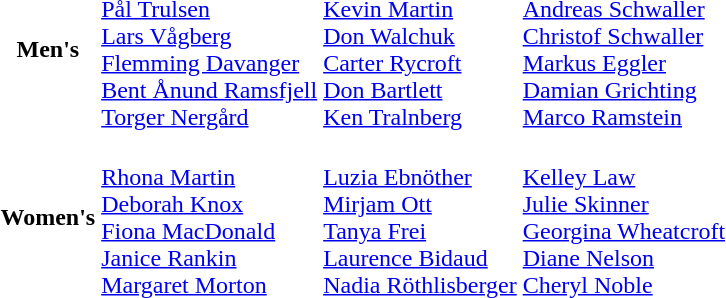<table>
<tr>
<th scope="row">Men's<br></th>
<td><br><a href='#'>Pål Trulsen</a><br><a href='#'>Lars Vågberg</a><br><a href='#'>Flemming Davanger</a><br><a href='#'>Bent Ånund Ramsfjell</a><br><a href='#'>Torger Nergård</a></td>
<td><br><a href='#'>Kevin Martin</a><br><a href='#'>Don Walchuk</a><br><a href='#'>Carter Rycroft</a><br><a href='#'>Don Bartlett</a><br><a href='#'>Ken Tralnberg</a></td>
<td><br><a href='#'>Andreas Schwaller</a><br><a href='#'>Christof Schwaller</a><br><a href='#'>Markus Eggler</a><br><a href='#'>Damian Grichting</a><br><a href='#'>Marco Ramstein</a></td>
</tr>
<tr>
<th scope="row">Women's<br></th>
<td><br><a href='#'>Rhona Martin</a><br><a href='#'>Deborah Knox</a><br><a href='#'>Fiona MacDonald</a><br><a href='#'>Janice Rankin</a><br><a href='#'>Margaret Morton</a></td>
<td><br><a href='#'>Luzia Ebnöther</a><br><a href='#'>Mirjam Ott</a><br><a href='#'>Tanya Frei</a><br><a href='#'>Laurence Bidaud</a><br><a href='#'>Nadia Röthlisberger</a></td>
<td><br><a href='#'>Kelley Law</a><br><a href='#'>Julie Skinner</a><br><a href='#'>Georgina Wheatcroft</a><br><a href='#'>Diane Nelson</a><br><a href='#'>Cheryl Noble</a></td>
</tr>
</table>
